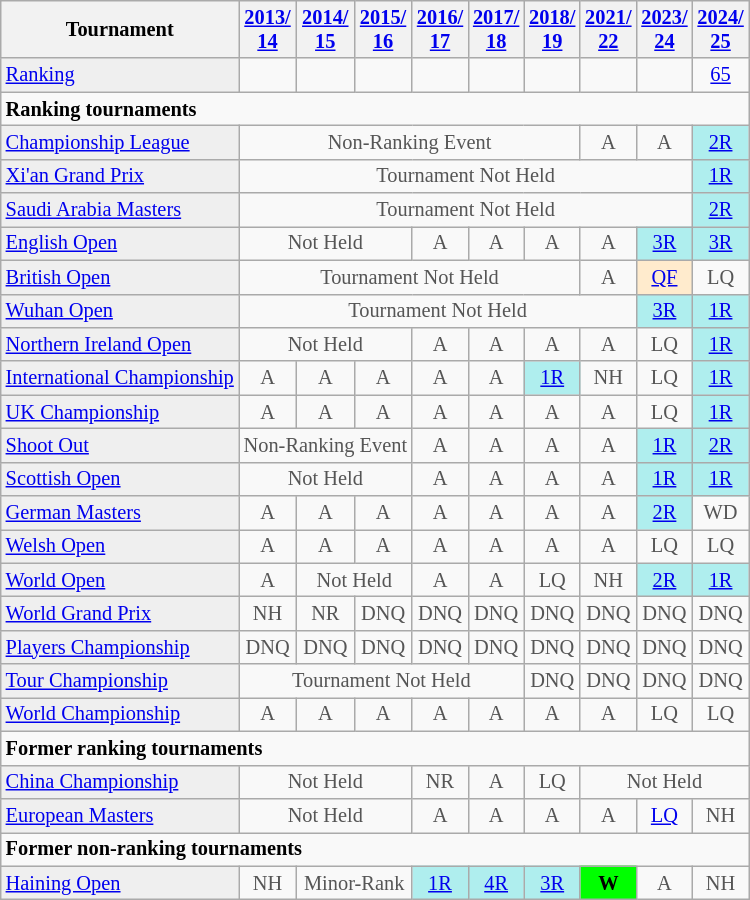<table class="wikitable" style="font-size:85%;">
<tr>
<th>Tournament</th>
<th><a href='#'>2013/<br>14</a></th>
<th><a href='#'>2014/<br>15</a></th>
<th><a href='#'>2015/<br>16</a></th>
<th><a href='#'>2016/<br>17</a></th>
<th><a href='#'>2017/<br>18</a></th>
<th><a href='#'>2018/<br>19</a></th>
<th><a href='#'>2021/<br>22</a></th>
<th><a href='#'>2023/<br>24</a></th>
<th><a href='#'>2024/<br>25</a></th>
</tr>
<tr>
<td style="background:#EFEFEF;"><a href='#'>Ranking</a></td>
<td align="center"></td>
<td align="center"></td>
<td align="center"></td>
<td align="center"></td>
<td align="center"></td>
<td align="center"></td>
<td align="center"></td>
<td align="center"></td>
<td align="center"><a href='#'>65</a></td>
</tr>
<tr>
<td colspan="10"><strong>Ranking tournaments</strong></td>
</tr>
<tr>
<td style="background:#EFEFEF;"><a href='#'>Championship League</a></td>
<td align="center" colspan="6" style="color:#555555;">Non-Ranking Event</td>
<td align="center" style="color:#555555;">A</td>
<td align="center" style="color:#555555;">A</td>
<td align="center" style="background:#afeeee;"><a href='#'>2R</a></td>
</tr>
<tr>
<td style="background:#EFEFEF;"><a href='#'>Xi'an Grand Prix</a></td>
<td align="center" colspan="8" style="color:#555555;">Tournament Not Held</td>
<td align="center" style="background:#afeeee;"><a href='#'>1R</a></td>
</tr>
<tr>
<td style="background:#EFEFEF;"><a href='#'>Saudi Arabia Masters</a></td>
<td align="center" colspan="8" style="color:#555555;">Tournament Not Held</td>
<td align="center" style="background:#afeeee;"><a href='#'>2R</a></td>
</tr>
<tr>
<td style="background:#EFEFEF;"><a href='#'>English Open</a></td>
<td align="center" colspan="3" style="color:#555555;">Not Held</td>
<td align="center" style="color:#555555;">A</td>
<td align="center" style="color:#555555;">A</td>
<td align="center" style="color:#555555;">A</td>
<td align="center" style="color:#555555;">A</td>
<td align="center" style="background:#afeeee;"><a href='#'>3R</a></td>
<td align="center" style="background:#afeeee;"><a href='#'>3R</a></td>
</tr>
<tr>
<td style="background:#EFEFEF;"><a href='#'>British Open</a></td>
<td align="center" colspan="6" style="color:#555555;">Tournament Not Held</td>
<td align="center" style="color:#555555;">A</td>
<td align="center" style="background:#ffebcd;"><a href='#'>QF</a></td>
<td align="center" style="color:#555555;">LQ</td>
</tr>
<tr>
<td style="background:#EFEFEF;"><a href='#'>Wuhan Open</a></td>
<td align="center" colspan="7" style="color:#555555;">Tournament Not Held</td>
<td align="center" style="background:#afeeee;"><a href='#'>3R</a></td>
<td align="center" style="background:#afeeee;"><a href='#'>1R</a></td>
</tr>
<tr>
<td style="background:#EFEFEF;"><a href='#'>Northern Ireland Open</a></td>
<td align="center" colspan="3" style="color:#555555;">Not Held</td>
<td align="center" style="color:#555555;">A</td>
<td align="center" style="color:#555555;">A</td>
<td align="center" style="color:#555555;">A</td>
<td align="center" style="color:#555555;">A</td>
<td align="center" style="color:#555555;">LQ</td>
<td align="center" style="background:#afeeee;"><a href='#'>1R</a></td>
</tr>
<tr>
<td style="background:#EFEFEF;"><a href='#'>International Championship</a></td>
<td align="center" style="color:#555555;">A</td>
<td align="center" style="color:#555555;">A</td>
<td align="center" style="color:#555555;">A</td>
<td align="center" style="color:#555555;">A</td>
<td align="center" style="color:#555555;">A</td>
<td align="center" style="background:#afeeee;"><a href='#'>1R</a></td>
<td align="center" style="color:#555555;">NH</td>
<td align="center" style="color:#555555;">LQ</td>
<td align="center" style="background:#afeeee;"><a href='#'>1R</a></td>
</tr>
<tr>
<td style="background:#EFEFEF;"><a href='#'>UK Championship</a></td>
<td align="center" style="color:#555555;">A</td>
<td align="center" style="color:#555555;">A</td>
<td align="center" style="color:#555555;">A</td>
<td align="center" style="color:#555555;">A</td>
<td align="center" style="color:#555555;">A</td>
<td align="center" style="color:#555555;">A</td>
<td align="center" style="color:#555555;">A</td>
<td align="center" style="color:#555555;">LQ</td>
<td align="center" style="background:#afeeee;"><a href='#'>1R</a></td>
</tr>
<tr>
<td style="background:#EFEFEF;"><a href='#'>Shoot Out</a></td>
<td align="center" colspan="3" style="color:#555555;">Non-Ranking Event</td>
<td align="center" style="color:#555555;">A</td>
<td align="center" style="color:#555555;">A</td>
<td align="center" style="color:#555555;">A</td>
<td align="center" style="color:#555555;">A</td>
<td align="center" style="background:#afeeee;"><a href='#'>1R</a></td>
<td align="center" style="background:#afeeee;"><a href='#'>2R</a></td>
</tr>
<tr>
<td style="background:#EFEFEF;"><a href='#'>Scottish Open</a></td>
<td align="center" colspan="3" style="color:#555555;">Not Held</td>
<td align="center" style="color:#555555;">A</td>
<td align="center" style="color:#555555;">A</td>
<td align="center" style="color:#555555;">A</td>
<td align="center" style="color:#555555;">A</td>
<td align="center" style="background:#afeeee;"><a href='#'>1R</a></td>
<td align="center" style="background:#afeeee;"><a href='#'>1R</a></td>
</tr>
<tr>
<td style="background:#EFEFEF;"><a href='#'>German Masters</a></td>
<td align="center" style="color:#555555;">A</td>
<td align="center" style="color:#555555;">A</td>
<td align="center" style="color:#555555;">A</td>
<td align="center" style="color:#555555;">A</td>
<td align="center" style="color:#555555;">A</td>
<td align="center" style="color:#555555;">A</td>
<td align="center" style="color:#555555;">A</td>
<td align="center" style="background:#afeeee;"><a href='#'>2R</a></td>
<td align="center" style="color:#555555;">WD</td>
</tr>
<tr>
<td style="background:#EFEFEF;"><a href='#'>Welsh Open</a></td>
<td align="center" style="color:#555555;">A</td>
<td align="center" style="color:#555555;">A</td>
<td align="center" style="color:#555555;">A</td>
<td align="center" style="color:#555555;">A</td>
<td align="center" style="color:#555555;">A</td>
<td align="center" style="color:#555555;">A</td>
<td align="center" style="color:#555555;">A</td>
<td align="center" style="color:#555555;">LQ</td>
<td align="center" style="color:#555555;">LQ</td>
</tr>
<tr>
<td style="background:#EFEFEF;"><a href='#'>World Open</a></td>
<td align="center" style="color:#555555;">A</td>
<td align="center" colspan="2" style="color:#555555;">Not Held</td>
<td align="center" style="color:#555555;">A</td>
<td align="center" style="color:#555555;">A</td>
<td align="center" style="color:#555555;">LQ</td>
<td align="center" style="color:#555555;">NH</td>
<td align="center" style="background:#afeeee;"><a href='#'>2R</a></td>
<td align="center" style="background:#afeeee;"><a href='#'>1R</a></td>
</tr>
<tr>
<td style="background:#EFEFEF;"><a href='#'>World Grand Prix</a></td>
<td align="center" style="color:#555555;">NH</td>
<td align="center" style="color:#555555;">NR</td>
<td align="center" style="color:#555555;">DNQ</td>
<td align="center" style="color:#555555;">DNQ</td>
<td align="center" style="color:#555555;">DNQ</td>
<td align="center" style="color:#555555;">DNQ</td>
<td align="center" style="color:#555555;">DNQ</td>
<td align="center" style="color:#555555;">DNQ</td>
<td align="center" style="color:#555555;">DNQ</td>
</tr>
<tr>
<td style="background:#EFEFEF;"><a href='#'>Players Championship</a></td>
<td align="center" style="color:#555555;">DNQ</td>
<td align="center" style="color:#555555;">DNQ</td>
<td align="center" style="color:#555555;">DNQ</td>
<td align="center" style="color:#555555;">DNQ</td>
<td align="center" style="color:#555555;">DNQ</td>
<td align="center" style="color:#555555;">DNQ</td>
<td align="center" style="color:#555555;">DNQ</td>
<td align="center" style="color:#555555;">DNQ</td>
<td align="center" style="color:#555555;">DNQ</td>
</tr>
<tr>
<td style="background:#EFEFEF;"><a href='#'>Tour Championship</a></td>
<td align="center" colspan="5" style="color:#555555;">Tournament Not Held</td>
<td align="center" style="color:#555555;">DNQ</td>
<td align="center" style="color:#555555;">DNQ</td>
<td align="center" style="color:#555555;">DNQ</td>
<td align="center" style="color:#555555;">DNQ</td>
</tr>
<tr>
<td style="background:#EFEFEF;"><a href='#'>World Championship</a></td>
<td align="center" style="color:#555555;">A</td>
<td align="center" style="color:#555555;">A</td>
<td align="center" style="color:#555555;">A</td>
<td align="center" style="color:#555555;">A</td>
<td align="center" style="color:#555555;">A</td>
<td align="center" style="color:#555555;">A</td>
<td align="center" style="color:#555555;">A</td>
<td align="center" style="color:#555555;">LQ</td>
<td align="center" style="color:#555555;">LQ</td>
</tr>
<tr>
<td colspan="10"><strong>Former ranking tournaments</strong></td>
</tr>
<tr>
<td style="background:#EFEFEF;"><a href='#'>China Championship</a></td>
<td align="center" colspan="3" style="color:#555555;">Not Held</td>
<td align="center" style="color:#555555;">NR</td>
<td align="center" style="color:#555555;">A</td>
<td align="center" style="color:#555555;">LQ</td>
<td align="center" colspan="3" style="color:#555555;">Not Held</td>
</tr>
<tr>
<td style="background:#EFEFEF;"><a href='#'>European Masters</a></td>
<td align="center" colspan="3" style="color:#555555;">Not Held</td>
<td align="center" style="color:#555555;">A</td>
<td align="center" style="color:#555555;">A</td>
<td align="center" style="color:#555555;">A</td>
<td align="center" style="color:#555555;">A</td>
<td align="center" style="color:#555555;"><a href='#'>LQ</a></td>
<td align="center" style="color:#555555;">NH</td>
</tr>
<tr>
<td colspan="10"><strong>Former non-ranking tournaments</strong></td>
</tr>
<tr>
<td style="background:#EFEFEF;"><a href='#'>Haining Open</a></td>
<td align="center" style="color:#555555;">NH</td>
<td align="center" colspan="2" style="color:#555555;">Minor-Rank</td>
<td align="center" style="background:#afeeee;"><a href='#'>1R</a></td>
<td align="center" style="background:#afeeee;"><a href='#'>4R</a></td>
<td align="center" style="background:#afeeee;"><a href='#'>3R</a></td>
<td align="center" style="background:#00ff00;"><strong>W</strong></td>
<td align="center" style="color:#555555;">A</td>
<td align="center" style="color:#555555;">NH</td>
</tr>
</table>
